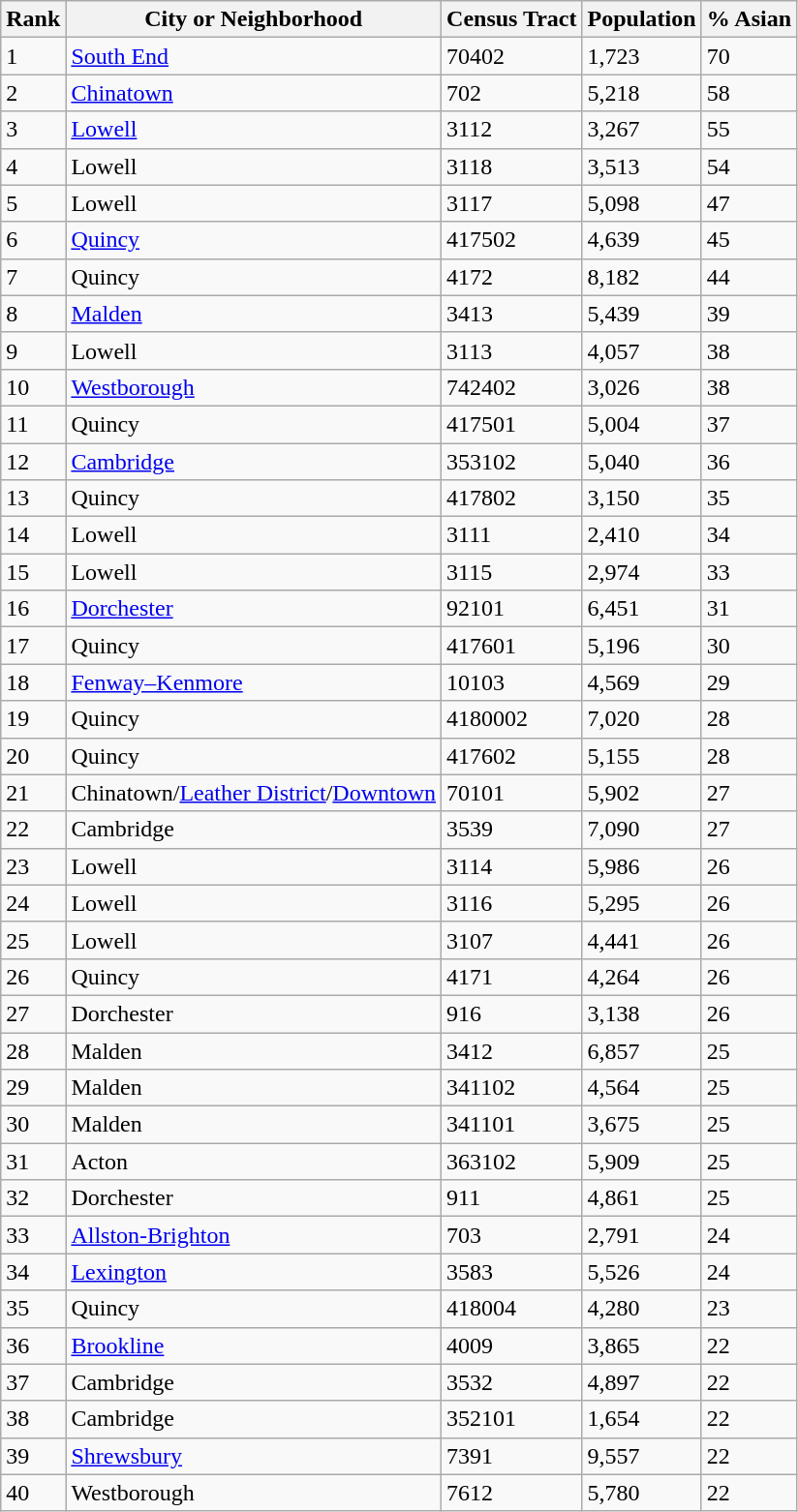<table class="wikitable sortable collapsible collapsed">
<tr>
<th>Rank</th>
<th>City or Neighborhood</th>
<th>Census Tract</th>
<th>Population</th>
<th>% Asian</th>
</tr>
<tr>
<td>1</td>
<td><a href='#'>South End</a></td>
<td>70402</td>
<td>1,723</td>
<td>70</td>
</tr>
<tr>
<td>2</td>
<td><a href='#'>Chinatown</a></td>
<td>702</td>
<td>5,218</td>
<td>58</td>
</tr>
<tr>
<td>3</td>
<td><a href='#'>Lowell</a></td>
<td>3112</td>
<td>3,267</td>
<td>55</td>
</tr>
<tr>
<td>4</td>
<td Lowell, Massachusetts>Lowell</td>
<td>3118</td>
<td>3,513</td>
<td>54</td>
</tr>
<tr>
<td>5</td>
<td Lowell, Massachusetts>Lowell</td>
<td>3117</td>
<td>5,098</td>
<td>47</td>
</tr>
<tr>
<td>6</td>
<td><a href='#'>Quincy</a></td>
<td>417502</td>
<td>4,639</td>
<td>45</td>
</tr>
<tr>
<td>7</td>
<td Quincy, Massachusetts>Quincy</td>
<td>4172</td>
<td>8,182</td>
<td>44</td>
</tr>
<tr>
<td>8</td>
<td><a href='#'>Malden</a></td>
<td>3413</td>
<td>5,439</td>
<td>39</td>
</tr>
<tr>
<td>9</td>
<td Lowell, Massachusetts>Lowell</td>
<td>3113</td>
<td>4,057</td>
<td>38</td>
</tr>
<tr>
<td>10</td>
<td><a href='#'>Westborough</a></td>
<td>742402</td>
<td>3,026</td>
<td>38</td>
</tr>
<tr>
<td>11</td>
<td Quincy, Massachusetts>Quincy</td>
<td>417501</td>
<td>5,004</td>
<td>37</td>
</tr>
<tr>
<td>12</td>
<td><a href='#'>Cambridge</a></td>
<td>353102</td>
<td>5,040</td>
<td>36</td>
</tr>
<tr>
<td>13</td>
<td Quincy, Massachusetts>Quincy</td>
<td>417802</td>
<td>3,150</td>
<td>35</td>
</tr>
<tr>
<td>14</td>
<td Lowell, Massachusetts>Lowell</td>
<td>3111</td>
<td>2,410</td>
<td>34</td>
</tr>
<tr>
<td>15</td>
<td Lowell, Massachusetts>Lowell</td>
<td>3115</td>
<td>2,974</td>
<td>33</td>
</tr>
<tr>
<td>16</td>
<td><a href='#'>Dorchester</a></td>
<td>92101</td>
<td>6,451</td>
<td>31</td>
</tr>
<tr>
<td>17</td>
<td Quincy, Massachusetts>Quincy</td>
<td>417601</td>
<td>5,196</td>
<td>30</td>
</tr>
<tr>
<td>18</td>
<td><a href='#'>Fenway–Kenmore</a></td>
<td>10103</td>
<td>4,569</td>
<td>29</td>
</tr>
<tr>
<td>19</td>
<td Quincy, Massachusetts>Quincy</td>
<td>4180002</td>
<td>7,020</td>
<td>28</td>
</tr>
<tr>
<td>20</td>
<td Quincy, Massachusetts>Quincy</td>
<td>417602</td>
<td>5,155</td>
<td>28</td>
</tr>
<tr>
<td>21</td>
<td Chinatown, Boston>Chinatown/<a href='#'>Leather District</a>/<a href='#'>Downtown</a></td>
<td>70101</td>
<td>5,902</td>
<td>27</td>
</tr>
<tr>
<td>22</td>
<td Cambridge, Massachusetts>Cambridge</td>
<td>3539</td>
<td>7,090</td>
<td>27</td>
</tr>
<tr>
<td>23</td>
<td Lowell, Massachusetts>Lowell</td>
<td>3114</td>
<td>5,986</td>
<td>26</td>
</tr>
<tr>
<td>24</td>
<td Lowell, Massachusetts>Lowell</td>
<td>3116</td>
<td>5,295</td>
<td>26</td>
</tr>
<tr>
<td>25</td>
<td Lowell, Massachusetts>Lowell</td>
<td>3107</td>
<td>4,441</td>
<td>26</td>
</tr>
<tr>
<td>26</td>
<td Quincy, Massachusetts>Quincy</td>
<td>4171</td>
<td>4,264</td>
<td>26</td>
</tr>
<tr>
<td>27</td>
<td Dorchester, Massachusetts>Dorchester</td>
<td>916</td>
<td>3,138</td>
<td>26</td>
</tr>
<tr>
<td>28</td>
<td Malden, Massachusetts>Malden</td>
<td>3412</td>
<td>6,857</td>
<td>25</td>
</tr>
<tr>
<td>29</td>
<td Malden, Massachusetts>Malden</td>
<td>341102</td>
<td>4,564</td>
<td>25</td>
</tr>
<tr>
<td>30</td>
<td Malden, Massachusetts>Malden</td>
<td>341101</td>
<td>3,675</td>
<td>25</td>
</tr>
<tr>
<td>31</td>
<td Acton, Massachusetts>Acton</td>
<td>363102</td>
<td>5,909</td>
<td>25</td>
</tr>
<tr>
<td>32</td>
<td Dorchester, Massachusetts>Dorchester</td>
<td>911</td>
<td>4,861</td>
<td>25</td>
</tr>
<tr>
<td>33</td>
<td><a href='#'>Allston-Brighton</a></td>
<td>703</td>
<td>2,791</td>
<td>24</td>
</tr>
<tr>
<td>34</td>
<td><a href='#'>Lexington</a></td>
<td>3583</td>
<td>5,526</td>
<td>24</td>
</tr>
<tr>
<td>35</td>
<td Quincy, Massachusetts>Quincy</td>
<td>418004</td>
<td>4,280</td>
<td>23</td>
</tr>
<tr>
<td>36</td>
<td><a href='#'>Brookline</a></td>
<td>4009</td>
<td>3,865</td>
<td>22</td>
</tr>
<tr>
<td>37</td>
<td Cambridge, Massachusetts>Cambridge</td>
<td>3532</td>
<td>4,897</td>
<td>22</td>
</tr>
<tr>
<td>38</td>
<td Cambridge, Massachusetts>Cambridge</td>
<td>352101</td>
<td>1,654</td>
<td>22</td>
</tr>
<tr>
<td>39</td>
<td><a href='#'>Shrewsbury</a></td>
<td>7391</td>
<td>9,557</td>
<td>22</td>
</tr>
<tr>
<td>40</td>
<td Westborough, Massachusetts>Westborough</td>
<td>7612</td>
<td>5,780</td>
<td>22</td>
</tr>
</table>
